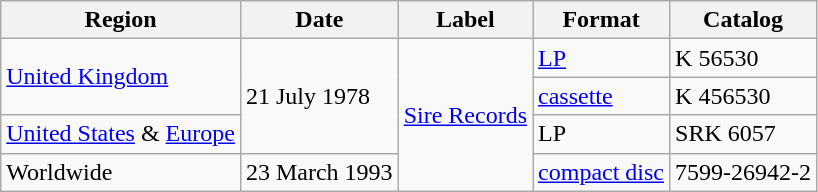<table class="wikitable">
<tr>
<th>Region</th>
<th>Date</th>
<th>Label</th>
<th>Format</th>
<th>Catalog</th>
</tr>
<tr>
<td rowspan="2"><a href='#'>United Kingdom</a></td>
<td rowspan="3">21 July 1978</td>
<td rowspan="4"><a href='#'>Sire Records</a></td>
<td><a href='#'>LP</a></td>
<td>K 56530</td>
</tr>
<tr>
<td><a href='#'>cassette</a></td>
<td>K 456530</td>
</tr>
<tr>
<td><a href='#'>United States</a> & <a href='#'>Europe</a></td>
<td>LP</td>
<td>SRK 6057</td>
</tr>
<tr>
<td>Worldwide</td>
<td>23 March 1993</td>
<td><a href='#'>compact disc</a></td>
<td>7599-26942-2</td>
</tr>
</table>
